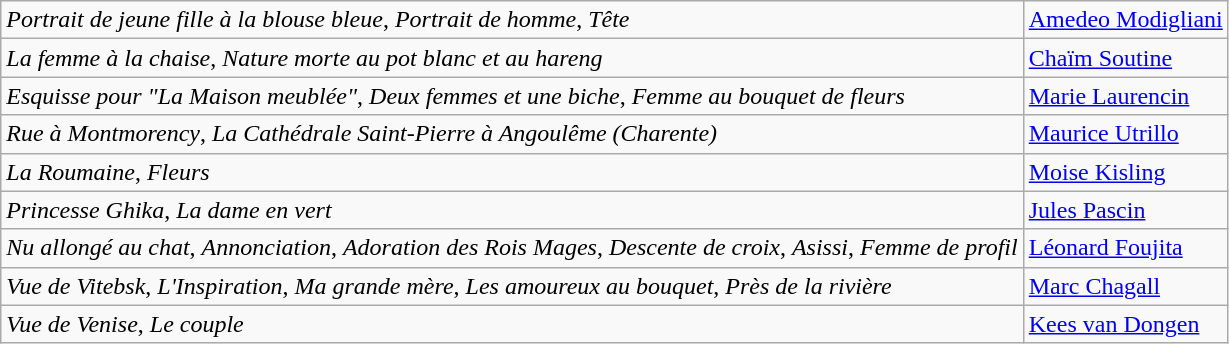<table class="wikitable">
<tr>
<td><em>Portrait de jeune fille à la blouse bleue</em>, <em>Portrait de homme</em>, <em>Tête</em></td>
<td><a href='#'>Amedeo Modigliani</a></td>
</tr>
<tr>
<td><em>La femme à la chaise</em>, <em>Nature morte au pot blanc et au hareng</em></td>
<td><a href='#'>Chaïm Soutine</a></td>
</tr>
<tr>
<td><em>Esquisse pour "La Maison meublée"</em>, <em>Deux femmes et une biche</em>, <em>Femme au bouquet de fleurs</em></td>
<td><a href='#'>Marie Laurencin</a></td>
</tr>
<tr>
<td><em>Rue à Montmorency</em>, <em>La Cathédrale Saint-Pierre à Angoulême (Charente)</em></td>
<td><a href='#'>Maurice Utrillo</a></td>
</tr>
<tr>
<td><em>La Roumaine</em>, <em>Fleurs</em></td>
<td><a href='#'>Moise Kisling</a></td>
</tr>
<tr>
<td><em>Princesse Ghika</em>, <em>La dame en vert</em></td>
<td><a href='#'>Jules Pascin</a></td>
</tr>
<tr>
<td><em>Nu allongé au chat</em>, <em>Annonciation</em>, <em>Adoration des Rois Mages</em>, <em>Descente de croix</em>, <em>Asissi</em>, <em>Femme de profil</em></td>
<td><a href='#'>Léonard Foujita</a></td>
</tr>
<tr>
<td><em>Vue de Vitebsk</em>, <em>L'Inspiration</em>, <em>Ma grande mère</em>, <em>Les amoureux au bouquet</em>, <em>Près de la rivière</em></td>
<td><a href='#'>Marc Chagall</a></td>
</tr>
<tr>
<td><em>Vue de Venise</em>, <em>Le couple</em></td>
<td><a href='#'>Kees van Dongen</a></td>
</tr>
</table>
